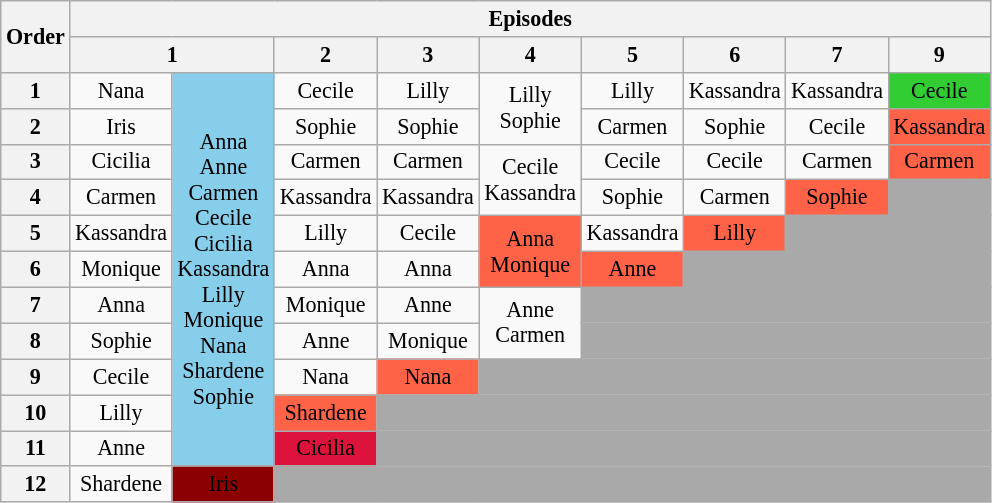<table class="wikitable" style="text-align:center; font-size:92%">
<tr>
<th rowspan="2">Order</th>
<th colspan="9">Episodes</th>
</tr>
<tr>
<th colspan="2">1</th>
<th>2</th>
<th>3</th>
<th>4</th>
<th>5</th>
<th>6</th>
<th>7</th>
<th>9</th>
</tr>
<tr>
<th>1</th>
<td>Nana</td>
<td rowspan="11" style="background:skyblue;">Anna<br>Anne<br>Carmen<br>Cecile<br>Cicilia <br>Kassandra <br>Lilly<br>Monique <br>Nana <br>Shardene <br>Sophie</td>
<td>Cecile</td>
<td>Lilly</td>
<td rowspan="2">Lilly<br>Sophie</td>
<td>Lilly</td>
<td>Kassandra</td>
<td>Kassandra</td>
<td style="background:limegreen;">Cecile</td>
</tr>
<tr>
<th>2</th>
<td>Iris</td>
<td>Sophie</td>
<td>Sophie</td>
<td>Carmen</td>
<td>Sophie</td>
<td>Cecile</td>
<td style="background:tomato;">Kassandra</td>
</tr>
<tr>
<th>3</th>
<td>Cicilia</td>
<td>Carmen</td>
<td>Carmen</td>
<td rowspan="2">Cecile<br>Kassandra</td>
<td>Cecile</td>
<td>Cecile</td>
<td>Carmen</td>
<td style="background:tomato;">Carmen</td>
</tr>
<tr>
<th>4</th>
<td>Carmen</td>
<td>Kassandra</td>
<td>Kassandra</td>
<td>Sophie</td>
<td>Carmen</td>
<td style="background:tomato;">Sophie</td>
<td style="background:darkgray" colspan="2"></td>
</tr>
<tr>
<th>5</th>
<td>Kassandra</td>
<td>Lilly</td>
<td>Cecile</td>
<td rowspan="2" style="background:tomato;">Anna<br>Monique</td>
<td>Kassandra</td>
<td style="background:tomato;">Lilly</td>
<td style="background:darkgray" colspan="3"></td>
</tr>
<tr>
<th>6</th>
<td>Monique</td>
<td>Anna</td>
<td>Anna</td>
<td style="background:tomato;">Anne</td>
<td style="background:darkgray" colspan="4"></td>
</tr>
<tr>
<th>7</th>
<td>Anna</td>
<td>Monique</td>
<td>Anne</td>
<td rowspan="2">Anne<br>Carmen</td>
<td style="background:darkgray" colspan="6"></td>
</tr>
<tr>
<th>8</th>
<td>Sophie</td>
<td>Anne</td>
<td>Monique</td>
<td style="background:darkgray" colspan="6"></td>
</tr>
<tr>
<th>9</th>
<td>Cecile</td>
<td>Nana</td>
<td style="background:tomato;">Nana</td>
<td style="background:darkgray" colspan="8"></td>
</tr>
<tr>
<th>10</th>
<td>Lilly</td>
<td style="background:tomato;">Shardene</td>
<td style="background:darkgray" colspan="8"></td>
</tr>
<tr>
<th>11</th>
<td>Anne</td>
<td style="background:crimson;"><span>Cicilia</span></td>
<td style="background:darkgray" colspan="10"></td>
</tr>
<tr>
<th>12</th>
<td>Shardene</td>
<td width="60" bgcolor="darkred"><span>Iris</span></td>
<td style="background:darkgray" colspan="12"></td>
</tr>
</table>
